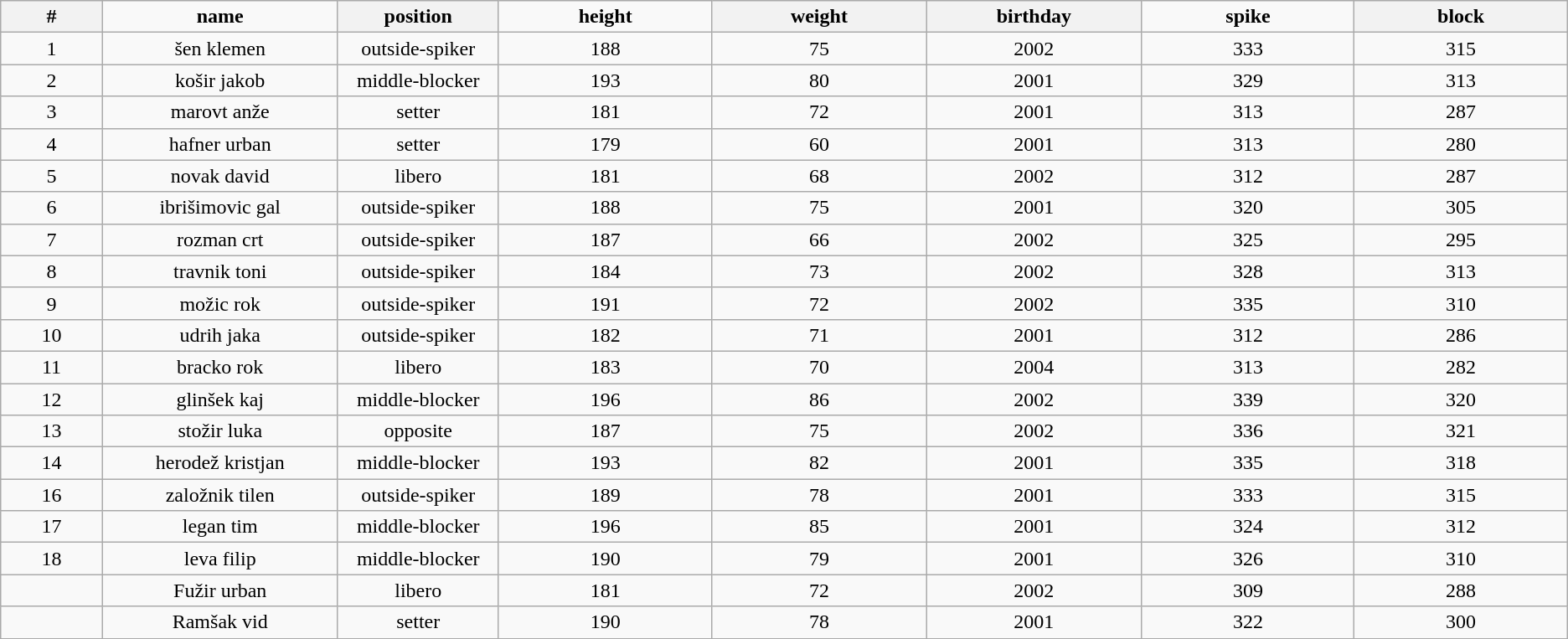<table Class="wikitable sortable" style="text-align:center;">
<tr>
<th Style="width:5em">#</th>
<td style="width:12em"><strong>name</strong></td>
<th Style="width:8em"><strong>position</strong></th>
<td style="width:11em"><strong>height</strong></td>
<th Style="width:11em"><strong>weight</strong></th>
<th Style="width:11em"><strong>birthday</strong></th>
<td style="width:11em"><strong>spike</strong></td>
<th Style="width:11em"><strong>block</strong></th>
</tr>
<tr>
<td>1</td>
<td>šen klemen</td>
<td>outside-spiker</td>
<td>188</td>
<td>75</td>
<td>2002</td>
<td>333</td>
<td>315</td>
</tr>
<tr>
<td>2</td>
<td>košir jakob</td>
<td>middle-blocker</td>
<td>193</td>
<td>80</td>
<td>2001</td>
<td>329</td>
<td>313</td>
</tr>
<tr>
<td>3</td>
<td>marovt anže</td>
<td>setter</td>
<td>181</td>
<td>72</td>
<td>2001</td>
<td>313</td>
<td>287</td>
</tr>
<tr>
<td>4</td>
<td>hafner urban</td>
<td>setter</td>
<td>179</td>
<td>60</td>
<td>2001</td>
<td>313</td>
<td>280</td>
</tr>
<tr>
<td>5</td>
<td>novak david</td>
<td>libero</td>
<td>181</td>
<td>68</td>
<td>2002</td>
<td>312</td>
<td>287</td>
</tr>
<tr>
<td>6</td>
<td>ibrišimovic gal</td>
<td>outside-spiker</td>
<td>188</td>
<td>75</td>
<td>2001</td>
<td>320</td>
<td>305</td>
</tr>
<tr>
<td>7</td>
<td>rozman crt</td>
<td>outside-spiker</td>
<td>187</td>
<td>66</td>
<td>2002</td>
<td>325</td>
<td>295</td>
</tr>
<tr>
<td>8</td>
<td>travnik toni</td>
<td>outside-spiker</td>
<td>184</td>
<td>73</td>
<td>2002</td>
<td>328</td>
<td>313</td>
</tr>
<tr>
<td>9</td>
<td>možic rok</td>
<td>outside-spiker</td>
<td>191</td>
<td>72</td>
<td>2002</td>
<td>335</td>
<td>310</td>
</tr>
<tr>
<td>10</td>
<td>udrih jaka</td>
<td>outside-spiker</td>
<td>182</td>
<td>71</td>
<td>2001</td>
<td>312</td>
<td>286</td>
</tr>
<tr>
<td>11</td>
<td>bracko rok</td>
<td>libero</td>
<td>183</td>
<td>70</td>
<td>2004</td>
<td>313</td>
<td>282</td>
</tr>
<tr>
<td>12</td>
<td>glinšek kaj</td>
<td>middle-blocker</td>
<td>196</td>
<td>86</td>
<td>2002</td>
<td>339</td>
<td>320</td>
</tr>
<tr>
<td>13</td>
<td>stožir luka</td>
<td>opposite</td>
<td>187</td>
<td>75</td>
<td>2002</td>
<td>336</td>
<td>321</td>
</tr>
<tr>
<td>14</td>
<td>herodež kristjan</td>
<td>middle-blocker</td>
<td>193</td>
<td>82</td>
<td>2001</td>
<td>335</td>
<td>318</td>
</tr>
<tr>
<td>16</td>
<td>založnik tilen</td>
<td>outside-spiker</td>
<td>189</td>
<td>78</td>
<td>2001</td>
<td>333</td>
<td>315</td>
</tr>
<tr>
<td>17</td>
<td>legan tim</td>
<td>middle-blocker</td>
<td>196</td>
<td>85</td>
<td>2001</td>
<td>324</td>
<td>312</td>
</tr>
<tr>
<td>18</td>
<td>leva filip</td>
<td>middle-blocker</td>
<td>190</td>
<td>79</td>
<td>2001</td>
<td>326</td>
<td>310</td>
</tr>
<tr>
<td></td>
<td>Fužir urban</td>
<td>libero</td>
<td>181</td>
<td>72</td>
<td>2002</td>
<td>309</td>
<td>288</td>
</tr>
<tr>
<td></td>
<td>Ramšak vid</td>
<td>setter</td>
<td>190</td>
<td>78</td>
<td>2001</td>
<td>322</td>
<td>300</td>
</tr>
<tr>
</tr>
</table>
